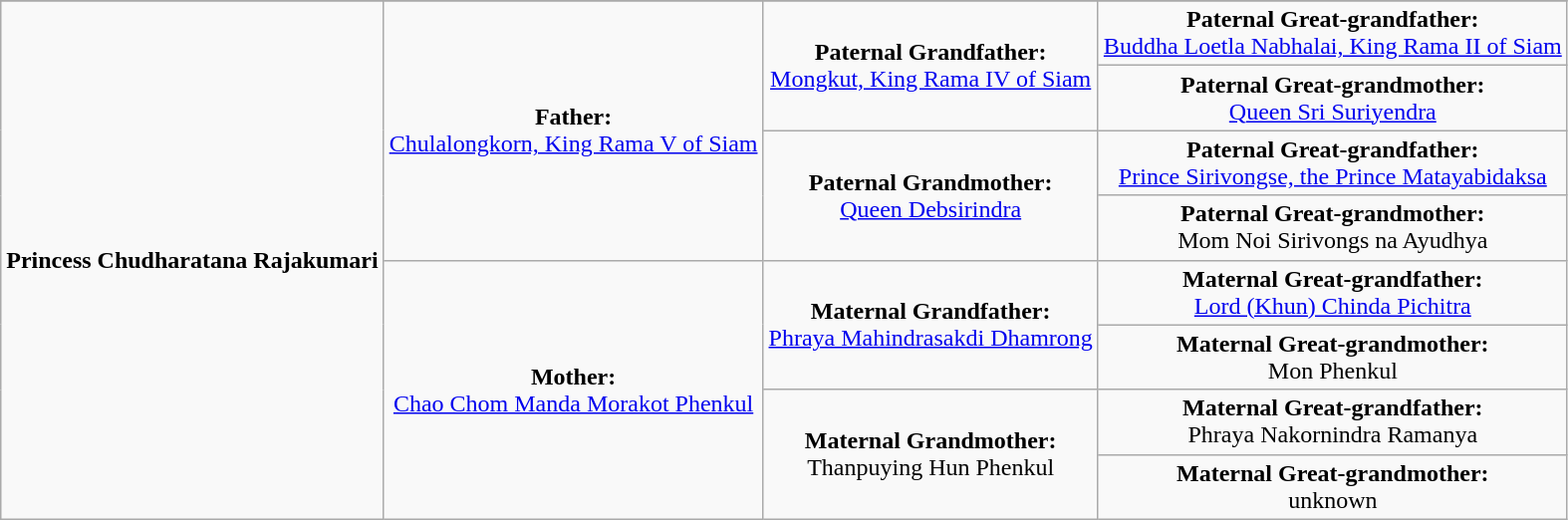<table class="wikitable">
<tr>
</tr>
<tr>
<td rowspan="8" align="center"><strong>Princess Chudharatana Rajakumari</strong></td>
<td rowspan="4" align="center"><strong>Father:</strong><br><a href='#'>Chulalongkorn, King Rama V of Siam</a></td>
<td rowspan="2" align="center"><strong>Paternal Grandfather:</strong><br><a href='#'>Mongkut, King Rama IV of Siam</a></td>
<td align = "center"><strong>Paternal Great-grandfather:</strong><br><a href='#'>Buddha Loetla Nabhalai, King Rama II of Siam</a></td>
</tr>
<tr>
<td align = "center"><strong>Paternal Great-grandmother:</strong><br><a href='#'>Queen Sri Suriyendra</a></td>
</tr>
<tr>
<td rowspan="2" align="center"><strong>Paternal Grandmother:</strong><br><a href='#'>Queen Debsirindra</a></td>
<td align = "center"><strong>Paternal Great-grandfather:</strong><br><a href='#'>Prince Sirivongse, the Prince Matayabidaksa</a></td>
</tr>
<tr>
<td align = "center"><strong>Paternal Great-grandmother:</strong><br>Mom Noi Sirivongs na Ayudhya</td>
</tr>
<tr>
<td rowspan="4" align="center"><strong>Mother:</strong><br><a href='#'>Chao Chom Manda Morakot Phenkul</a></td>
<td rowspan="2" align="center"><strong>Maternal Grandfather:</strong><br><a href='#'>Phraya Mahindrasakdi Dhamrong</a></td>
<td align = "center"><strong>Maternal Great-grandfather:</strong><br><a href='#'>Lord (Khun) Chinda Pichitra</a></td>
</tr>
<tr>
<td align = "center"><strong>Maternal Great-grandmother:</strong><br>Mon Phenkul</td>
</tr>
<tr>
<td rowspan="2" align="center"><strong>Maternal Grandmother:</strong><br>Thanpuying Hun Phenkul</td>
<td align = "center"><strong>Maternal Great-grandfather:</strong><br>Phraya Nakornindra Ramanya</td>
</tr>
<tr>
<td align = "center"><strong>Maternal Great-grandmother:</strong><br>unknown</td>
</tr>
</table>
